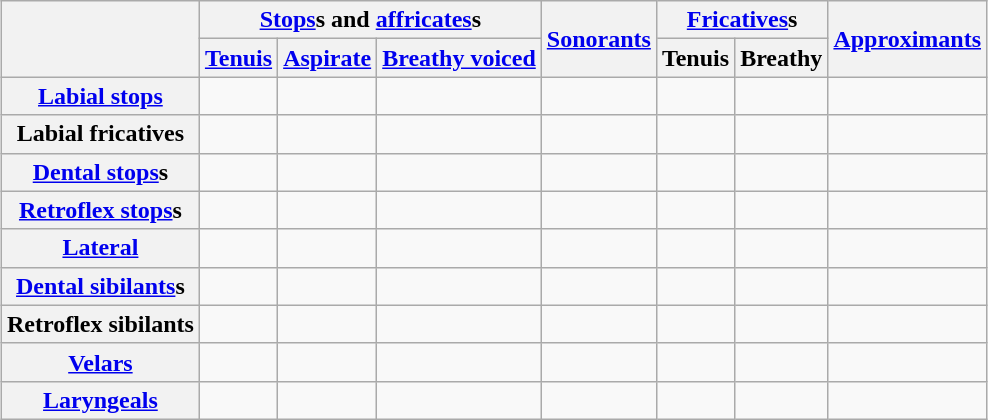<table class=wikitable style="margin: 1em auto 1em auto;">
<tr>
<th rowspan="2"></th>
<th colspan="3"><a href='#'>Stops</a>s and <a href='#'>affricates</a>s</th>
<th rowspan="2"><a href='#'>Sonorants</a></th>
<th colspan="2"><a href='#'>Fricatives</a>s</th>
<th scope="col" rowspan="2"><a href='#'>Approximants</a></th>
</tr>
<tr>
<th><a href='#'>Tenuis</a></th>
<th><a href='#'>Aspirate</a></th>
<th><a href='#'>Breathy voiced</a></th>
<th>Tenuis</th>
<th>Breathy</th>
</tr>
<tr>
<th><a href='#'>Labial stops</a></th>
<td> </td>
<td> </td>
<td> </td>
<td> </td>
<td></td>
<td></td>
<td></td>
</tr>
<tr>
<th>Labial fricatives</th>
<td> </td>
<td> </td>
<td> </td>
<td> </td>
<td></td>
<td></td>
<td></td>
</tr>
<tr>
<th><a href='#'>Dental stops</a>s</th>
<td> </td>
<td> </td>
<td> </td>
<td> </td>
<td></td>
<td></td>
<td></td>
</tr>
<tr>
<th><a href='#'>Retroflex stops</a>s</th>
<td> </td>
<td> </td>
<td> </td>
<td> </td>
<td></td>
<td></td>
<td></td>
</tr>
<tr>
<th><a href='#'>Lateral</a></th>
<td></td>
<td></td>
<td></td>
<td></td>
<td></td>
<td></td>
<td align="center"> </td>
</tr>
<tr>
<th><a href='#'>Dental sibilants</a>s</th>
<td> </td>
<td> </td>
<td> </td>
<td></td>
<td> </td>
<td> </td>
<td></td>
</tr>
<tr>
<th>Retroflex sibilants</th>
<td> </td>
<td> </td>
<td> </td>
<td> </td>
<td> </td>
<td> </td>
<td></td>
</tr>
<tr>
<th><a href='#'>Velars</a></th>
<td> </td>
<td> </td>
<td> </td>
<td> </td>
<td></td>
<td></td>
<td></td>
</tr>
<tr>
<th><a href='#'>Laryngeals</a></th>
<td> </td>
<td></td>
<td></td>
<td></td>
<td> </td>
<td> </td>
<td align="center"> </td>
</tr>
</table>
